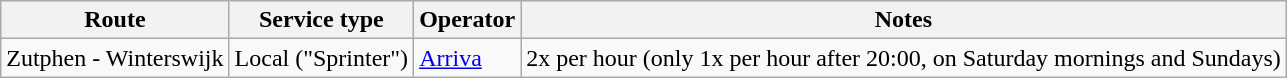<table class="wikitable">
<tr>
<th>Route</th>
<th>Service type</th>
<th>Operator</th>
<th>Notes</th>
</tr>
<tr>
<td>Zutphen - Winterswijk</td>
<td>Local ("Sprinter")</td>
<td><a href='#'>Arriva</a></td>
<td>2x per hour (only 1x per hour after 20:00, on Saturday mornings and Sundays)</td>
</tr>
</table>
